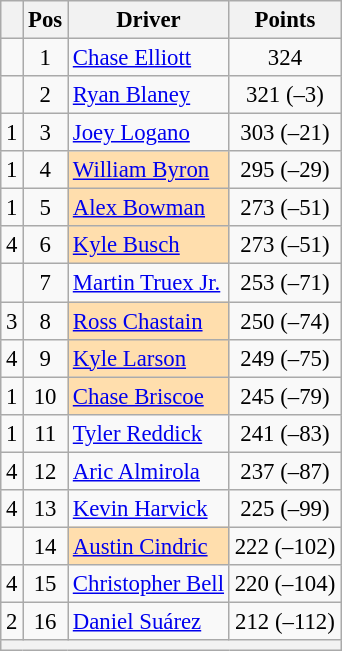<table class="wikitable" style="font-size: 95%">
<tr>
<th></th>
<th>Pos</th>
<th>Driver</th>
<th>Points</th>
</tr>
<tr>
<td align="left"></td>
<td style="text-align:center;">1</td>
<td><a href='#'>Chase Elliott</a></td>
<td style="text-align:center;">324</td>
</tr>
<tr>
<td align="left"></td>
<td style="text-align:center;">2</td>
<td><a href='#'>Ryan Blaney</a></td>
<td style="text-align:center;">321 (–3)</td>
</tr>
<tr>
<td align="left"> 1</td>
<td style="text-align:center;">3</td>
<td><a href='#'>Joey Logano</a></td>
<td style="text-align:center;">303 (–21)</td>
</tr>
<tr>
<td align="left"> 1</td>
<td style="text-align:center;">4</td>
<td style="background:#FFDEAD;"><a href='#'>William Byron</a></td>
<td style="text-align:center;">295 (–29)</td>
</tr>
<tr>
<td align="left"> 1</td>
<td style="text-align:center;">5</td>
<td style="background:#FFDEAD;"><a href='#'>Alex Bowman</a></td>
<td style="text-align:center;">273 (–51)</td>
</tr>
<tr>
<td align="left"> 4</td>
<td style="text-align:center;">6</td>
<td style="background:#FFDEAD;"><a href='#'>Kyle Busch</a></td>
<td style="text-align:center;">273 (–51)</td>
</tr>
<tr>
<td align="left"></td>
<td style="text-align:center;">7</td>
<td><a href='#'>Martin Truex Jr.</a></td>
<td style="text-align:center;">253 (–71)</td>
</tr>
<tr>
<td align="left"> 3</td>
<td style="text-align:center;">8</td>
<td style="background:#FFDEAD;"><a href='#'>Ross Chastain</a></td>
<td style="text-align:center;">250 (–74)</td>
</tr>
<tr>
<td align="left"> 4</td>
<td style="text-align:center;">9</td>
<td style="background:#FFDEAD;"><a href='#'>Kyle Larson</a></td>
<td style="text-align:center;">249 (–75)</td>
</tr>
<tr>
<td align="left"> 1</td>
<td style="text-align:center;">10</td>
<td style="background:#FFDEAD;"><a href='#'>Chase Briscoe</a></td>
<td style="text-align:center;">245 (–79)</td>
</tr>
<tr>
<td align="left"> 1</td>
<td style="text-align:center;">11</td>
<td><a href='#'>Tyler Reddick</a></td>
<td style="text-align:center;">241 (–83)</td>
</tr>
<tr>
<td align="left"> 4</td>
<td style="text-align:center;">12</td>
<td><a href='#'>Aric Almirola</a></td>
<td style="text-align:center;">237 (–87)</td>
</tr>
<tr>
<td align="left"> 4</td>
<td style="text-align:center;">13</td>
<td><a href='#'>Kevin Harvick</a></td>
<td style="text-align:center;">225 (–99)</td>
</tr>
<tr>
<td align="left"></td>
<td style="text-align:center;">14</td>
<td style="background:#FFDEAD;"><a href='#'>Austin Cindric</a></td>
<td style="text-align:center;">222 (–102)</td>
</tr>
<tr>
<td align="left"> 4</td>
<td style="text-align:center;">15</td>
<td><a href='#'>Christopher Bell</a></td>
<td style="text-align:center;">220 (–104)</td>
</tr>
<tr>
<td align="left"> 2</td>
<td style="text-align:center;">16</td>
<td><a href='#'>Daniel Suárez</a></td>
<td style="text-align:center;">212 (–112)</td>
</tr>
<tr class="sortbottom">
<th colspan="9"></th>
</tr>
</table>
